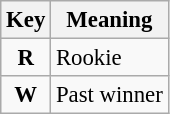<table class="wikitable" style="font-size: 95%">
<tr>
<th>Key</th>
<th>Meaning</th>
</tr>
<tr>
<td align="center"><strong><span>R</span></strong></td>
<td>Rookie</td>
</tr>
<tr>
<td align="center"><strong><span>W</span></strong></td>
<td>Past winner</td>
</tr>
</table>
